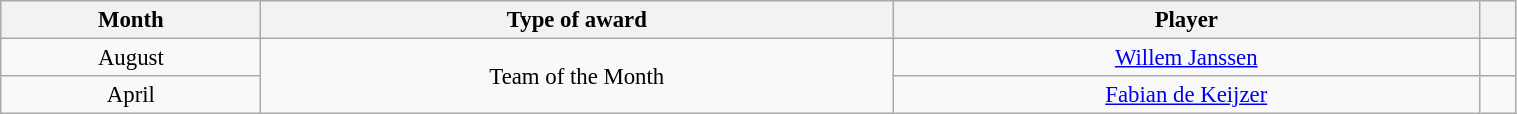<table class="wikitable" style="text-align: center; font-size: 95%; width: 80%;">
<tr>
<th>Month</th>
<th>Type of award</th>
<th>Player</th>
<th></th>
</tr>
<tr>
<td>August</td>
<td rowspan="2">Team of the Month</td>
<td> <a href='#'>Willem Janssen</a></td>
<td></td>
</tr>
<tr>
<td>April</td>
<td> <a href='#'>Fabian de Keijzer</a></td>
<td></td>
</tr>
</table>
